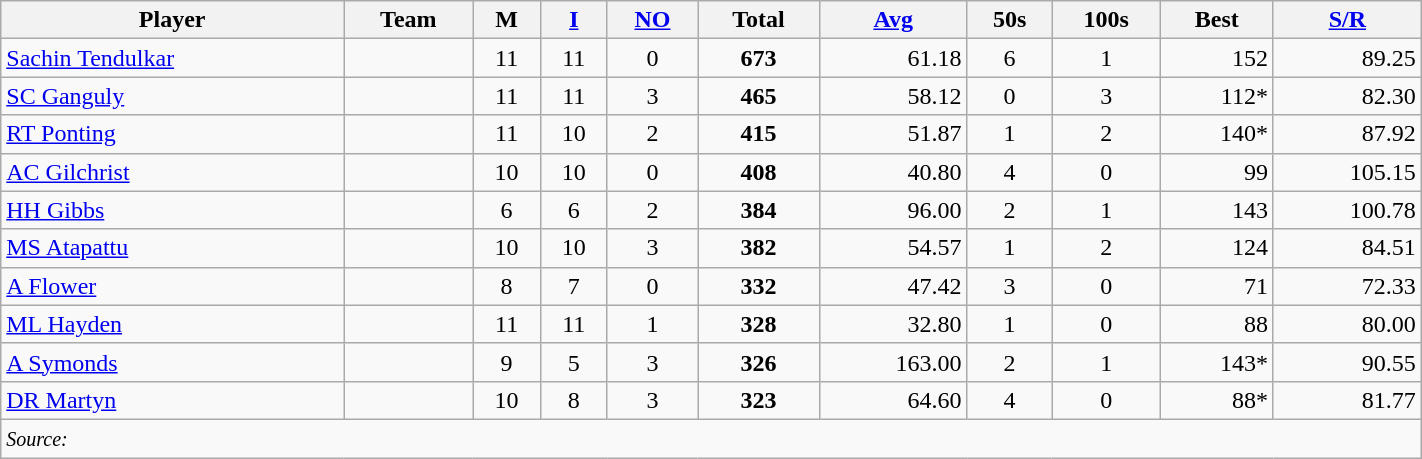<table class="wikitable" style="text-align:center;" width="75%">
<tr>
<th>Player</th>
<th>Team</th>
<th>M</th>
<th><a href='#'>I</a></th>
<th><a href='#'>NO</a></th>
<th>Total</th>
<th><a href='#'>Avg</a></th>
<th>50s</th>
<th>100s</th>
<th>Best</th>
<th><a href='#'>S/R</a></th>
</tr>
<tr>
<td align="left"><a href='#'>Sachin Tendulkar</a></td>
<td align="left"></td>
<td>11</td>
<td>11</td>
<td>0</td>
<td><strong>673</strong></td>
<td align="right">61.18</td>
<td>6</td>
<td>1</td>
<td align="right">152</td>
<td align="right">89.25</td>
</tr>
<tr>
<td align="left"><a href='#'>SC Ganguly</a></td>
<td align="left"></td>
<td>11</td>
<td>11</td>
<td>3</td>
<td><strong>465</strong></td>
<td align="right">58.12</td>
<td>0</td>
<td>3</td>
<td align="right">112*</td>
<td align="right">82.30</td>
</tr>
<tr>
<td align="left"><a href='#'>RT Ponting</a></td>
<td align="left"></td>
<td>11</td>
<td>10</td>
<td>2</td>
<td><strong>415</strong></td>
<td align="right">51.87</td>
<td>1</td>
<td>2</td>
<td align="right">140*</td>
<td align="right">87.92</td>
</tr>
<tr>
<td align="left"><a href='#'>AC Gilchrist</a></td>
<td align="left"></td>
<td>10</td>
<td>10</td>
<td>0</td>
<td><strong>408</strong></td>
<td align="right">40.80</td>
<td>4</td>
<td>0</td>
<td align="right">99</td>
<td align="right">105.15</td>
</tr>
<tr>
<td align="left"><a href='#'>HH Gibbs</a></td>
<td align="left"></td>
<td>6</td>
<td>6</td>
<td>2</td>
<td><strong>384</strong></td>
<td align="right">96.00</td>
<td>2</td>
<td>1</td>
<td align="right">143</td>
<td align="right">100.78</td>
</tr>
<tr>
<td align="left"><a href='#'>MS Atapattu</a></td>
<td align="left"></td>
<td>10</td>
<td>10</td>
<td>3</td>
<td><strong>382</strong></td>
<td align="right">54.57</td>
<td>1</td>
<td>2</td>
<td align="right">124</td>
<td align="right">84.51</td>
</tr>
<tr>
<td align="left"><a href='#'>A Flower</a></td>
<td align="left"></td>
<td>8</td>
<td>7</td>
<td>0</td>
<td><strong>332</strong></td>
<td align="right">47.42</td>
<td>3</td>
<td>0</td>
<td align="right">71</td>
<td align="right">72.33</td>
</tr>
<tr>
<td align="left"><a href='#'>ML Hayden</a></td>
<td align="left"></td>
<td>11</td>
<td>11</td>
<td>1</td>
<td><strong>328</strong></td>
<td align="right">32.80</td>
<td>1</td>
<td>0</td>
<td align="right">88</td>
<td align="right">80.00</td>
</tr>
<tr>
<td align="left"><a href='#'>A Symonds</a></td>
<td align="left"></td>
<td>9</td>
<td>5</td>
<td>3</td>
<td><strong>326</strong></td>
<td align="right">163.00</td>
<td>2</td>
<td>1</td>
<td align="right">143*</td>
<td align="right">90.55</td>
</tr>
<tr>
<td align="left"><a href='#'>DR Martyn</a></td>
<td align="left"></td>
<td>10</td>
<td>8</td>
<td>3</td>
<td><strong>323</strong></td>
<td align="right">64.60</td>
<td>4</td>
<td>0</td>
<td align="right">88*</td>
<td align="right">81.77</td>
</tr>
<tr>
<td colspan=13 align="left"><small><em>Source: </em></small></td>
</tr>
</table>
